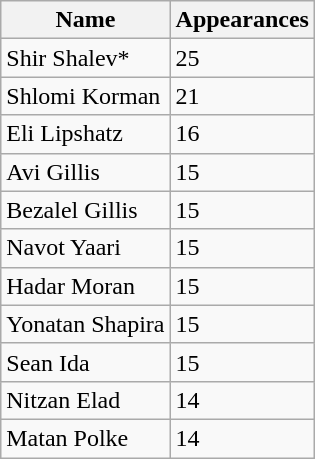<table class="wikitable">
<tr>
<th>Name</th>
<th>Appearances</th>
</tr>
<tr>
<td>Shir Shalev*</td>
<td>25</td>
</tr>
<tr>
<td>Shlomi Korman</td>
<td>21</td>
</tr>
<tr>
<td>Eli Lipshatz</td>
<td>16</td>
</tr>
<tr>
<td>Avi Gillis</td>
<td>15</td>
</tr>
<tr>
<td>Bezalel Gillis</td>
<td>15</td>
</tr>
<tr>
<td>Navot Yaari</td>
<td>15</td>
</tr>
<tr>
<td>Hadar Moran</td>
<td>15</td>
</tr>
<tr>
<td>Yonatan Shapira</td>
<td>15</td>
</tr>
<tr>
<td>Sean Ida</td>
<td>15</td>
</tr>
<tr>
<td>Nitzan Elad</td>
<td>14</td>
</tr>
<tr>
<td>Matan Polke</td>
<td>14</td>
</tr>
</table>
